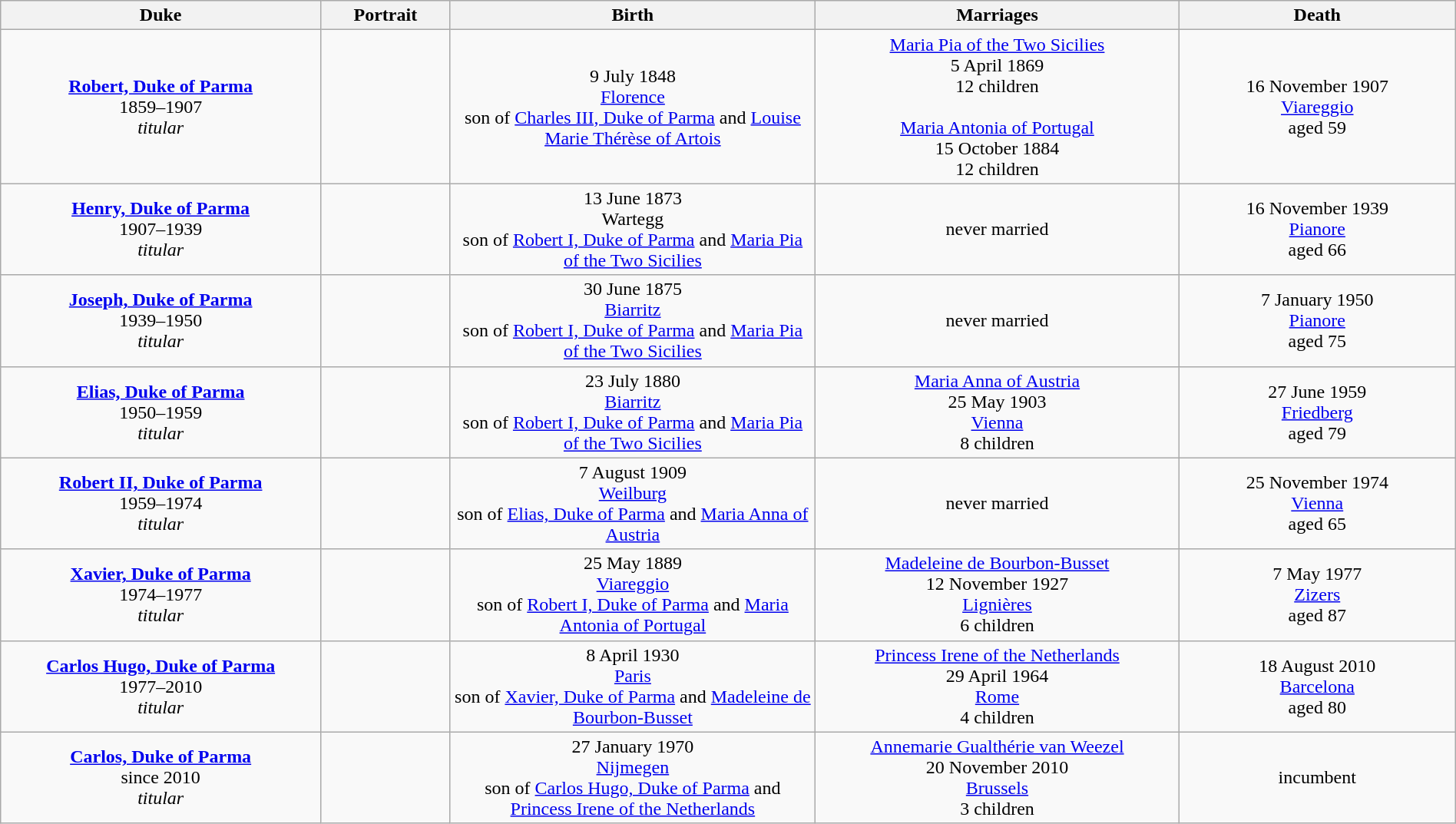<table style="text-align:center; width:100%" class="wikitable">
<tr>
<th width=22%>Duke</th>
<th width=105px>Portrait</th>
<th>Birth</th>
<th width=25%>Marriages</th>
<th width=19%>Death</th>
</tr>
<tr>
<td><strong><a href='#'>Robert, Duke of Parma</a></strong><br>1859–1907<br><em>titular</em></td>
<td></td>
<td>9 July 1848<br><a href='#'>Florence</a><br>son of <a href='#'>Charles III, Duke of Parma</a> and <a href='#'>Louise Marie Thérèse of Artois</a></td>
<td><a href='#'>Maria Pia of the Two Sicilies</a><br>5 April 1869<br>12 children<br><br><a href='#'>Maria Antonia of Portugal</a><br>15 October 1884<br>12 children</td>
<td>16 November 1907<br><a href='#'>Viareggio</a><br>aged 59</td>
</tr>
<tr>
<td><strong><a href='#'>Henry, Duke of Parma</a></strong><br>1907–1939<br><em>titular</em></td>
<td></td>
<td>13 June 1873<br>Wartegg<br>son of <a href='#'>Robert I, Duke of Parma</a> and <a href='#'>Maria Pia of the Two Sicilies</a></td>
<td>never married</td>
<td>16 November 1939<br><a href='#'>Pianore</a><br>aged 66</td>
</tr>
<tr>
<td><strong><a href='#'>Joseph, Duke of Parma</a></strong><br>1939–1950<br><em>titular</em></td>
<td></td>
<td>30 June 1875<br><a href='#'>Biarritz</a><br>son of <a href='#'>Robert I, Duke of Parma</a> and <a href='#'>Maria Pia of the Two Sicilies</a></td>
<td>never married</td>
<td>7 January 1950<br><a href='#'>Pianore</a><br>aged 75</td>
</tr>
<tr>
<td><strong><a href='#'>Elias, Duke of Parma</a></strong><br>1950–1959<br><em>titular</em></td>
<td></td>
<td>23 July 1880<br><a href='#'>Biarritz</a><br>son of <a href='#'>Robert I, Duke of Parma</a> and <a href='#'>Maria Pia of the Two Sicilies</a></td>
<td><a href='#'>Maria Anna of Austria</a><br>25 May 1903<br><a href='#'>Vienna</a><br>8 children</td>
<td>27 June 1959<br><a href='#'>Friedberg</a><br>aged 79</td>
</tr>
<tr>
<td><strong><a href='#'>Robert II, Duke of Parma</a></strong><br>1959–1974<br><em>titular</em></td>
<td></td>
<td>7 August 1909<br><a href='#'>Weilburg</a><br>son of <a href='#'>Elias, Duke of Parma</a> and <a href='#'>Maria Anna of Austria</a></td>
<td>never married</td>
<td>25 November 1974<br><a href='#'>Vienna</a><br>aged 65</td>
</tr>
<tr>
<td><strong><a href='#'>Xavier, Duke of Parma</a></strong><br>1974–1977<br><em>titular</em></td>
<td></td>
<td>25 May 1889<br><a href='#'>Viareggio</a><br>son of <a href='#'>Robert I, Duke of Parma</a> and <a href='#'>Maria Antonia of Portugal</a></td>
<td><a href='#'>Madeleine de Bourbon-Busset</a><br>12 November 1927<br><a href='#'>Lignières</a><br>6 children</td>
<td>7 May 1977<br><a href='#'>Zizers</a><br>aged 87</td>
</tr>
<tr>
<td><strong><a href='#'>Carlos Hugo, Duke of Parma</a></strong><br>1977–2010<br><em>titular</em></td>
<td></td>
<td>8 April 1930<br><a href='#'>Paris</a><br>son of <a href='#'>Xavier, Duke of Parma</a> and <a href='#'>Madeleine de Bourbon-Busset</a></td>
<td><a href='#'>Princess Irene of the Netherlands</a><br>29 April 1964<br><a href='#'>Rome</a><br>4 children</td>
<td>18 August 2010<br><a href='#'>Barcelona</a><br>aged 80</td>
</tr>
<tr>
<td><strong><a href='#'>Carlos, Duke of Parma</a></strong><br>since 2010<br><em>titular</em></td>
<td></td>
<td>27 January 1970<br><a href='#'>Nijmegen</a><br>son of <a href='#'>Carlos Hugo, Duke of Parma</a> and <a href='#'>Princess Irene of the Netherlands</a></td>
<td><a href='#'>Annemarie Gualthérie van Weezel</a><br>20 November 2010<br><a href='#'>Brussels</a><br>3 children</td>
<td>incumbent</td>
</tr>
</table>
